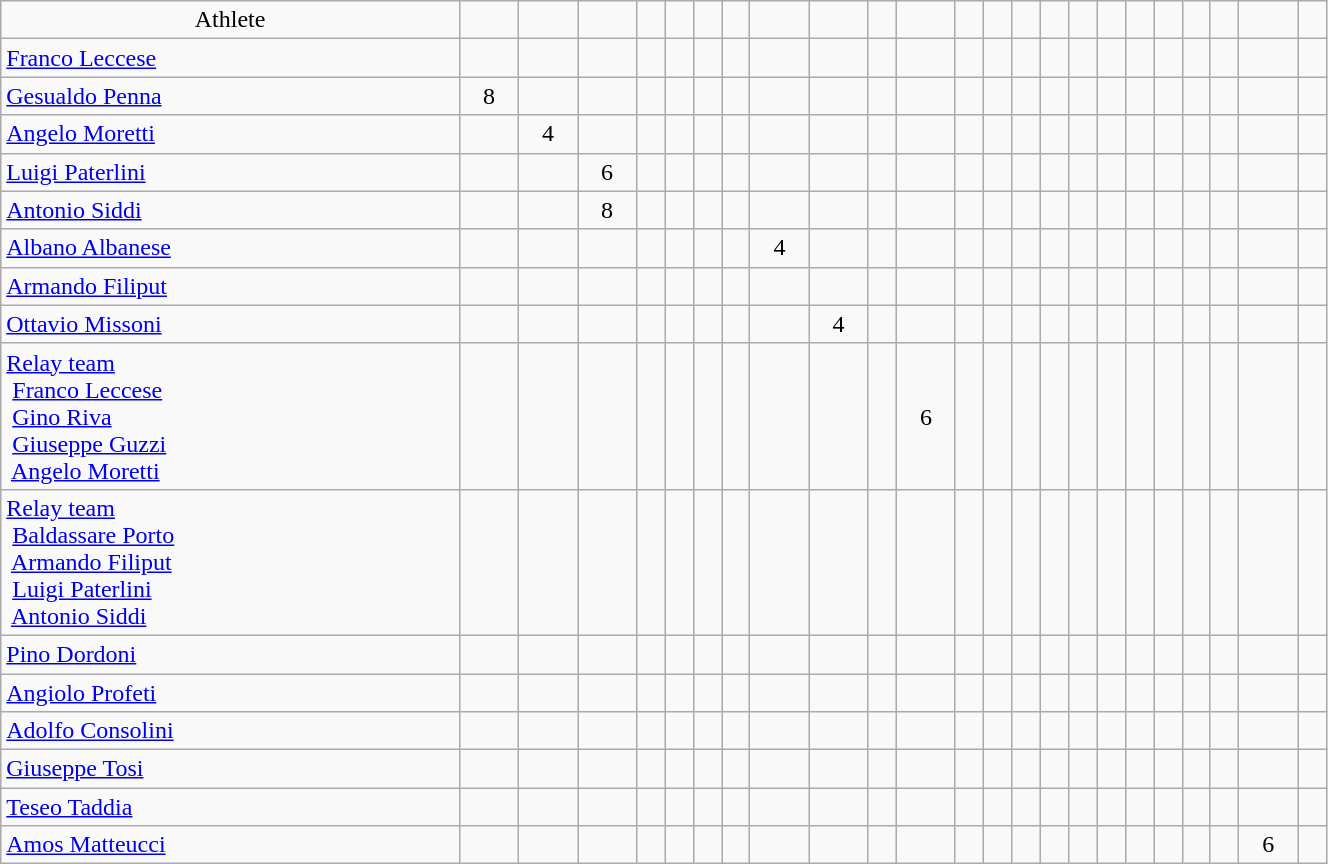<table class="wikitable" style="text-align: center; font-size:100%" width="70%">
<tr>
<td>Athlete</td>
<td></td>
<td></td>
<td></td>
<td></td>
<td></td>
<td></td>
<td></td>
<td></td>
<td></td>
<td></td>
<td></td>
<td></td>
<td></td>
<td></td>
<td></td>
<td></td>
<td></td>
<td></td>
<td></td>
<td></td>
<td></td>
<td></td>
<td></td>
</tr>
<tr>
<td align=left><a href='#'>Franco Leccese</a></td>
<td></td>
<td></td>
<td></td>
<td></td>
<td></td>
<td></td>
<td></td>
<td></td>
<td></td>
<td></td>
<td></td>
<td></td>
<td></td>
<td></td>
<td></td>
<td></td>
<td></td>
<td></td>
<td></td>
<td></td>
<td></td>
<td></td>
<td></td>
</tr>
<tr>
<td align=left><a href='#'>Gesualdo Penna</a></td>
<td>8</td>
<td></td>
<td></td>
<td></td>
<td></td>
<td></td>
<td></td>
<td></td>
<td></td>
<td></td>
<td></td>
<td></td>
<td></td>
<td></td>
<td></td>
<td></td>
<td></td>
<td></td>
<td></td>
<td></td>
<td></td>
<td></td>
<td></td>
</tr>
<tr>
<td align=left><a href='#'>Angelo Moretti</a></td>
<td></td>
<td>4</td>
<td></td>
<td></td>
<td></td>
<td></td>
<td></td>
<td></td>
<td></td>
<td></td>
<td></td>
<td></td>
<td></td>
<td></td>
<td></td>
<td></td>
<td></td>
<td></td>
<td></td>
<td></td>
<td></td>
<td></td>
<td></td>
</tr>
<tr>
<td align=left><a href='#'>Luigi Paterlini</a></td>
<td></td>
<td></td>
<td>6</td>
<td></td>
<td></td>
<td></td>
<td></td>
<td></td>
<td></td>
<td></td>
<td></td>
<td></td>
<td></td>
<td></td>
<td></td>
<td></td>
<td></td>
<td></td>
<td></td>
<td></td>
<td></td>
<td></td>
<td></td>
</tr>
<tr>
<td align=left><a href='#'>Antonio Siddi</a></td>
<td></td>
<td></td>
<td>8</td>
<td></td>
<td></td>
<td></td>
<td></td>
<td></td>
<td></td>
<td></td>
<td></td>
<td></td>
<td></td>
<td></td>
<td></td>
<td></td>
<td></td>
<td></td>
<td></td>
<td></td>
<td></td>
<td></td>
<td></td>
</tr>
<tr>
<td align=left><a href='#'>Albano Albanese</a></td>
<td></td>
<td></td>
<td></td>
<td></td>
<td></td>
<td></td>
<td></td>
<td>4</td>
<td></td>
<td></td>
<td></td>
<td></td>
<td></td>
<td></td>
<td></td>
<td></td>
<td></td>
<td></td>
<td></td>
<td></td>
<td></td>
<td></td>
<td></td>
</tr>
<tr>
<td align=left><a href='#'>Armando Filiput</a></td>
<td></td>
<td></td>
<td></td>
<td></td>
<td></td>
<td></td>
<td></td>
<td></td>
<td></td>
<td></td>
<td></td>
<td></td>
<td></td>
<td></td>
<td></td>
<td></td>
<td></td>
<td></td>
<td></td>
<td></td>
<td></td>
<td></td>
<td></td>
</tr>
<tr>
<td align=left><a href='#'>Ottavio Missoni</a></td>
<td></td>
<td></td>
<td></td>
<td></td>
<td></td>
<td></td>
<td></td>
<td></td>
<td>4</td>
<td></td>
<td></td>
<td></td>
<td></td>
<td></td>
<td></td>
<td></td>
<td></td>
<td></td>
<td></td>
<td></td>
<td></td>
<td></td>
<td></td>
</tr>
<tr>
<td align=left><a href='#'>Relay team</a><br> <a href='#'>Franco Leccese</a><br> <a href='#'>Gino Riva</a><br> <a href='#'>Giuseppe Guzzi</a><br> <a href='#'>Angelo Moretti</a></td>
<td></td>
<td></td>
<td></td>
<td></td>
<td></td>
<td></td>
<td></td>
<td></td>
<td></td>
<td></td>
<td>6</td>
<td></td>
<td></td>
<td></td>
<td></td>
<td></td>
<td></td>
<td></td>
<td></td>
<td></td>
<td></td>
<td></td>
<td></td>
</tr>
<tr>
<td align=left><a href='#'>Relay team</a><br> <a href='#'>Baldassare Porto</a><br> <a href='#'>Armando Filiput</a><br> <a href='#'>Luigi Paterlini</a><br> <a href='#'>Antonio Siddi</a></td>
<td></td>
<td></td>
<td></td>
<td></td>
<td></td>
<td></td>
<td></td>
<td></td>
<td></td>
<td></td>
<td></td>
<td></td>
<td></td>
<td></td>
<td></td>
<td></td>
<td></td>
<td></td>
<td></td>
<td></td>
<td></td>
<td></td>
<td></td>
</tr>
<tr>
<td align=left><a href='#'>Pino Dordoni</a></td>
<td></td>
<td></td>
<td></td>
<td></td>
<td></td>
<td></td>
<td></td>
<td></td>
<td></td>
<td></td>
<td></td>
<td></td>
<td></td>
<td></td>
<td></td>
<td></td>
<td></td>
<td></td>
<td></td>
<td></td>
<td></td>
<td></td>
<td></td>
</tr>
<tr>
<td align=left><a href='#'>Angiolo Profeti</a></td>
<td></td>
<td></td>
<td></td>
<td></td>
<td></td>
<td></td>
<td></td>
<td></td>
<td></td>
<td></td>
<td></td>
<td></td>
<td></td>
<td></td>
<td></td>
<td></td>
<td></td>
<td></td>
<td></td>
<td></td>
<td></td>
<td></td>
<td></td>
</tr>
<tr>
<td align=left><a href='#'>Adolfo Consolini</a></td>
<td></td>
<td></td>
<td></td>
<td></td>
<td></td>
<td></td>
<td></td>
<td></td>
<td></td>
<td></td>
<td></td>
<td></td>
<td></td>
<td></td>
<td></td>
<td></td>
<td></td>
<td></td>
<td></td>
<td></td>
<td></td>
<td></td>
<td></td>
</tr>
<tr>
<td align=left><a href='#'>Giuseppe Tosi</a></td>
<td></td>
<td></td>
<td></td>
<td></td>
<td></td>
<td></td>
<td></td>
<td></td>
<td></td>
<td></td>
<td></td>
<td></td>
<td></td>
<td></td>
<td></td>
<td></td>
<td></td>
<td></td>
<td></td>
<td></td>
<td></td>
<td></td>
<td></td>
</tr>
<tr>
<td align=left><a href='#'>Teseo Taddia</a></td>
<td></td>
<td></td>
<td></td>
<td></td>
<td></td>
<td></td>
<td></td>
<td></td>
<td></td>
<td></td>
<td></td>
<td></td>
<td></td>
<td></td>
<td></td>
<td></td>
<td></td>
<td></td>
<td></td>
<td></td>
<td></td>
<td></td>
<td></td>
</tr>
<tr>
<td align=left><a href='#'>Amos Matteucci</a></td>
<td></td>
<td></td>
<td></td>
<td></td>
<td></td>
<td></td>
<td></td>
<td></td>
<td></td>
<td></td>
<td></td>
<td></td>
<td></td>
<td></td>
<td></td>
<td></td>
<td></td>
<td></td>
<td></td>
<td></td>
<td></td>
<td>6</td>
<td></td>
</tr>
</table>
